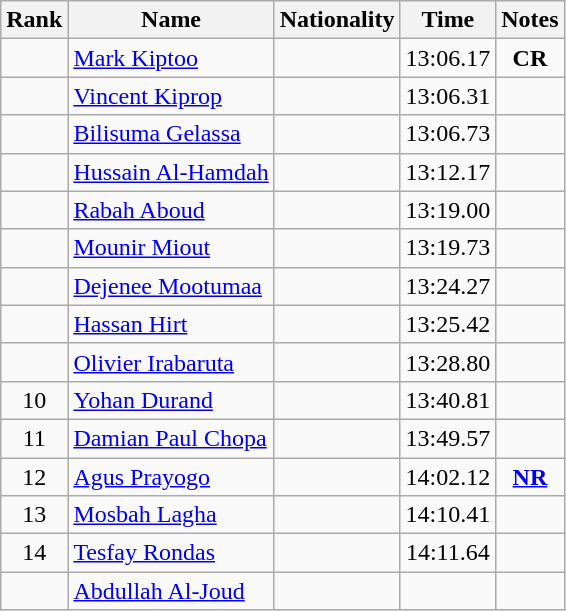<table class="wikitable sortable" style="text-align:center">
<tr>
<th>Rank</th>
<th>Name</th>
<th>Nationality</th>
<th>Time</th>
<th>Notes</th>
</tr>
<tr>
<td></td>
<td align=left><a href='#'>Mark Kiptoo</a></td>
<td align=left></td>
<td>13:06.17</td>
<td><strong>CR</strong></td>
</tr>
<tr>
<td></td>
<td align=left><a href='#'>Vincent Kiprop</a></td>
<td align=left></td>
<td>13:06.31</td>
<td></td>
</tr>
<tr>
<td></td>
<td align=left><a href='#'>Bilisuma Gelassa</a></td>
<td align=left></td>
<td>13:06.73</td>
<td></td>
</tr>
<tr>
<td></td>
<td align=left><a href='#'>Hussain Al-Hamdah</a></td>
<td align=left></td>
<td>13:12.17</td>
<td></td>
</tr>
<tr>
<td></td>
<td align=left><a href='#'>Rabah Aboud</a></td>
<td align=left></td>
<td>13:19.00</td>
<td></td>
</tr>
<tr>
<td></td>
<td align=left><a href='#'>Mounir Miout</a></td>
<td align=left></td>
<td>13:19.73</td>
<td></td>
</tr>
<tr>
<td></td>
<td align=left><a href='#'>Dejenee Mootumaa</a></td>
<td align=left></td>
<td>13:24.27</td>
<td></td>
</tr>
<tr>
<td></td>
<td align=left><a href='#'>Hassan Hirt</a></td>
<td align=left></td>
<td>13:25.42</td>
<td></td>
</tr>
<tr>
<td></td>
<td align=left><a href='#'>Olivier Irabaruta</a></td>
<td align=left></td>
<td>13:28.80</td>
<td></td>
</tr>
<tr>
<td>10</td>
<td align=left><a href='#'>Yohan Durand</a></td>
<td align=left></td>
<td>13:40.81</td>
<td></td>
</tr>
<tr>
<td>11</td>
<td align=left><a href='#'>Damian Paul Chopa</a></td>
<td align=left></td>
<td>13:49.57</td>
<td></td>
</tr>
<tr>
<td>12</td>
<td align=left><a href='#'>Agus Prayogo</a></td>
<td align=left></td>
<td>14:02.12</td>
<td><strong><a href='#'>NR</a></strong></td>
</tr>
<tr>
<td>13</td>
<td align=left><a href='#'>Mosbah Lagha</a></td>
<td align=left></td>
<td>14:10.41</td>
<td></td>
</tr>
<tr>
<td>14</td>
<td align=left><a href='#'>Tesfay Rondas</a></td>
<td align=left></td>
<td>14:11.64</td>
<td></td>
</tr>
<tr>
<td></td>
<td align=left><a href='#'>Abdullah Al-Joud</a></td>
<td align=left></td>
<td></td>
<td></td>
</tr>
</table>
